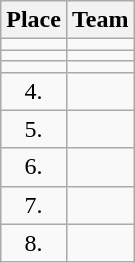<table class="wikitable">
<tr>
<th>Place</th>
<th>Team</th>
</tr>
<tr>
<td align="center"></td>
<td></td>
</tr>
<tr>
<td align="center"></td>
<td></td>
</tr>
<tr>
<td align="center"></td>
<td></td>
</tr>
<tr>
<td align="center">4.</td>
<td></td>
</tr>
<tr>
<td align="center">5.</td>
<td></td>
</tr>
<tr>
<td align="center">6.</td>
<td></td>
</tr>
<tr>
<td align="center">7.</td>
<td></td>
</tr>
<tr>
<td align="center">8.</td>
<td></td>
</tr>
</table>
